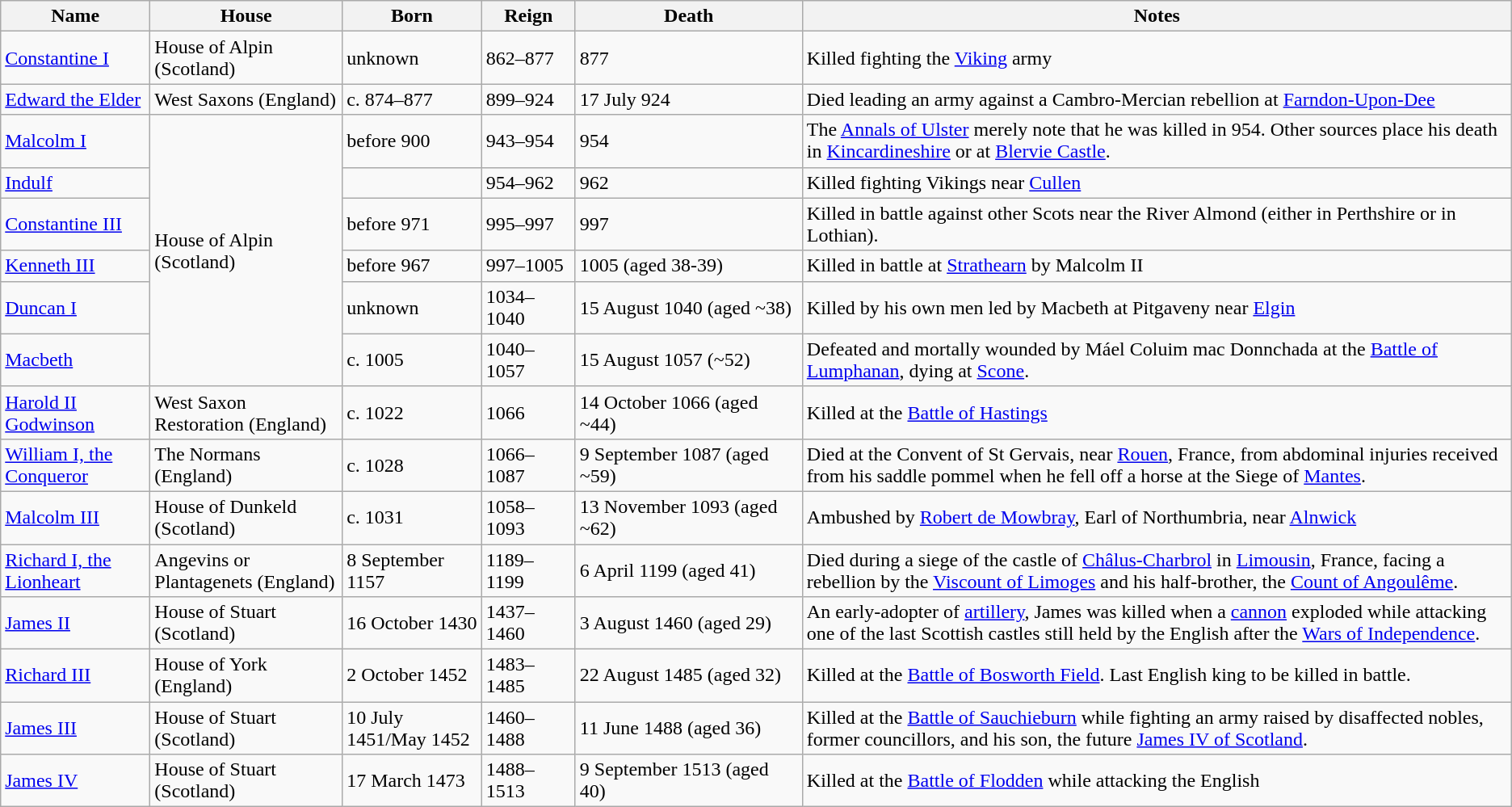<table class="wikitable">
<tr>
<th>Name</th>
<th>House</th>
<th>Born</th>
<th width=70>Reign</th>
<th width=180>Death</th>
<th>Notes</th>
</tr>
<tr>
<td><a href='#'>Constantine I</a></td>
<td>House of Alpin (Scotland)</td>
<td>unknown</td>
<td>862–877</td>
<td>877</td>
<td>Killed fighting the <a href='#'>Viking</a> army</td>
</tr>
<tr>
<td><a href='#'>Edward the Elder</a></td>
<td>West Saxons (England)</td>
<td>c. 874–877</td>
<td>899–924</td>
<td>17 July 924</td>
<td>Died leading an army against a Cambro-Mercian rebellion at <a href='#'>Farndon-Upon-Dee</a></td>
</tr>
<tr>
<td><a href='#'>Malcolm I</a></td>
<td rowspan="6">House of Alpin (Scotland)</td>
<td>before 900</td>
<td>943–954</td>
<td>954</td>
<td>The <a href='#'>Annals of Ulster</a> merely note that he was killed in 954. Other sources place his death in <a href='#'>Kincardineshire</a> or at <a href='#'>Blervie Castle</a>.</td>
</tr>
<tr>
<td><a href='#'>Indulf</a></td>
<td></td>
<td>954–962</td>
<td>962</td>
<td>Killed fighting Vikings near <a href='#'>Cullen</a></td>
</tr>
<tr>
<td><a href='#'>Constantine III</a></td>
<td>before 971</td>
<td>995–997</td>
<td>997</td>
<td>Killed in battle against other Scots near the River Almond (either in Perthshire or in Lothian).</td>
</tr>
<tr>
<td><a href='#'>Kenneth III</a></td>
<td>before 967</td>
<td>997–1005</td>
<td>1005 (aged 38-39)</td>
<td>Killed in battle at <a href='#'>Strathearn</a> by Malcolm II</td>
</tr>
<tr>
<td><a href='#'>Duncan I</a></td>
<td>unknown</td>
<td>1034–1040</td>
<td>15 August 1040 (aged ~38)</td>
<td>Killed by his own men led by Macbeth at Pitgaveny near <a href='#'>Elgin</a></td>
</tr>
<tr>
<td><a href='#'>Macbeth</a></td>
<td>c. 1005</td>
<td>1040–1057</td>
<td>15 August 1057 (~52)</td>
<td>Defeated and mortally wounded by Máel Coluim mac Donnchada at the <a href='#'>Battle of Lumphanan</a>, dying at <a href='#'>Scone</a>.</td>
</tr>
<tr>
<td><a href='#'>Harold II Godwinson</a></td>
<td>West Saxon Restoration (England)</td>
<td>c. 1022</td>
<td>1066</td>
<td>14 October 1066 (aged ~44)</td>
<td>Killed at the <a href='#'>Battle of Hastings</a></td>
</tr>
<tr>
<td><a href='#'>William I, the Conqueror</a></td>
<td>The Normans (England)</td>
<td>c. 1028</td>
<td>1066–1087</td>
<td>9 September 1087 (aged ~59)</td>
<td>Died at the Convent of St Gervais, near <a href='#'>Rouen</a>, France, from abdominal injuries received from his saddle pommel when he fell off a horse at the Siege of <a href='#'>Mantes</a>.</td>
</tr>
<tr>
<td><a href='#'>Malcolm III</a></td>
<td>House of Dunkeld (Scotland)</td>
<td>c. 1031</td>
<td>1058–1093</td>
<td>13 November 1093 (aged ~62)</td>
<td>Ambushed by <a href='#'>Robert de Mowbray</a>, Earl of Northumbria, near <a href='#'>Alnwick</a></td>
</tr>
<tr>
<td><a href='#'>Richard I, the Lionheart</a></td>
<td>Angevins or Plantagenets (England)</td>
<td>8 September 1157</td>
<td>1189–1199</td>
<td>6 April 1199 (aged 41)</td>
<td>Died during a siege of the castle of <a href='#'>Châlus-Charbrol</a> in <a href='#'>Limousin</a>, France, facing a rebellion by the <a href='#'>Viscount of Limoges</a> and his half-brother, the <a href='#'>Count of Angoulême</a>.</td>
</tr>
<tr>
<td><a href='#'>James II</a></td>
<td>House of Stuart (Scotland)</td>
<td>16 October 1430</td>
<td>1437–1460</td>
<td>3 August 1460 (aged 29)</td>
<td>An early-adopter of <a href='#'>artillery</a>, James was killed when a <a href='#'>cannon</a> exploded while attacking one of the last Scottish castles still held by the English after the <a href='#'>Wars of Independence</a>.</td>
</tr>
<tr>
<td><a href='#'>Richard III</a></td>
<td>House of York (England)</td>
<td>2 October 1452</td>
<td>1483–1485</td>
<td>22 August 1485 (aged 32)</td>
<td>Killed at the <a href='#'>Battle of Bosworth Field</a>. Last English king to be killed in battle.</td>
</tr>
<tr>
<td><a href='#'>James III</a></td>
<td>House of Stuart (Scotland)</td>
<td>10 July 1451/May 1452</td>
<td>1460–1488</td>
<td>11 June 1488 (aged 36)</td>
<td>Killed at the <a href='#'>Battle of Sauchieburn</a> while fighting an army raised by disaffected nobles, former councillors, and his son, the future <a href='#'>James IV of Scotland</a>.</td>
</tr>
<tr>
<td><a href='#'>James IV</a></td>
<td>House of Stuart (Scotland)</td>
<td>17 March 1473</td>
<td>1488–1513</td>
<td>9 September 1513 (aged 40)</td>
<td>Killed at the <a href='#'>Battle of Flodden</a> while attacking the English</td>
</tr>
</table>
